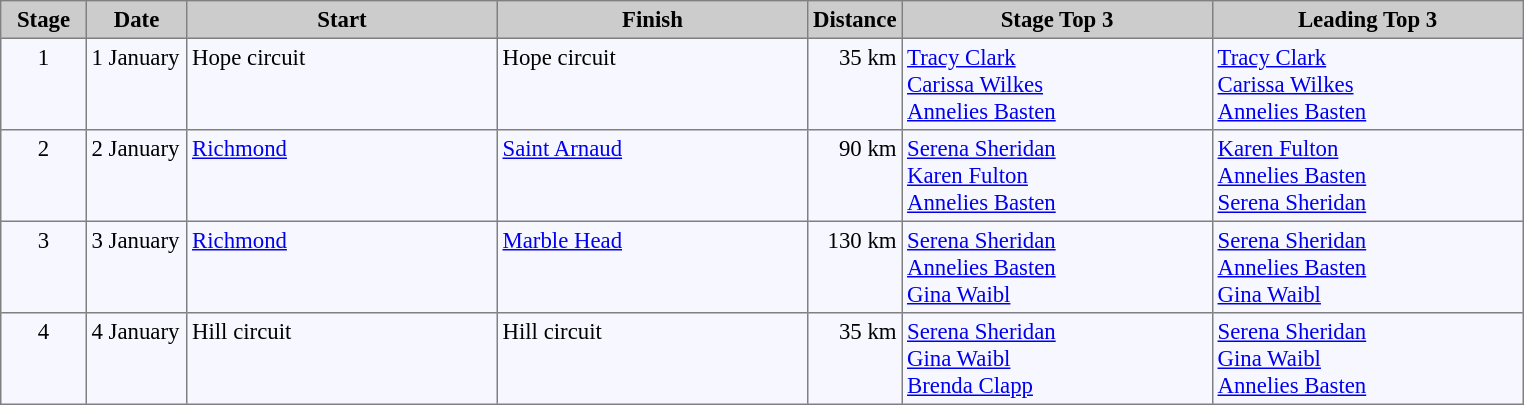<table bgcolor="#f7f8ff" cellpadding="3" cellspacing="0" border="1" style="font-size: 95%; border: gray solid 1px; border-collapse: collapse;">
<tr bgcolor="#CCCCCC">
<td align="center" width="50"><strong>Stage</strong></td>
<td align="center" width="60"><strong>Date</strong></td>
<td align="center" width="200"><strong>Start</strong></td>
<td align="center" width="200"><strong>Finish</strong></td>
<td align="center" width="50"><strong>Distance</strong></td>
<td align="center" width="200"><strong>Stage Top 3</strong></td>
<td align="center" width="200"><strong>Leading Top 3</strong></td>
</tr>
<tr valign=top>
<td align=center>1</td>
<td>1 January</td>
<td>Hope circuit</td>
<td>Hope circuit</td>
<td align=right>35 km</td>
<td> <a href='#'>Tracy Clark</a><br>  <a href='#'>Carissa Wilkes</a><br>  <a href='#'>Annelies Basten</a></td>
<td> <a href='#'>Tracy Clark</a><br>  <a href='#'>Carissa Wilkes</a><br>  <a href='#'>Annelies Basten</a></td>
</tr>
<tr valign=top>
<td align=center>2</td>
<td>2 January</td>
<td><a href='#'>Richmond</a></td>
<td><a href='#'>Saint Arnaud</a></td>
<td align=right>90 km</td>
<td> <a href='#'>Serena Sheridan</a><br>  <a href='#'>Karen Fulton</a><br>  <a href='#'>Annelies Basten</a></td>
<td> <a href='#'>Karen Fulton</a><br>  <a href='#'>Annelies Basten</a><br>  <a href='#'>Serena Sheridan</a></td>
</tr>
<tr valign=top>
<td align=center>3</td>
<td>3 January</td>
<td><a href='#'>Richmond</a></td>
<td><a href='#'>Marble Head</a></td>
<td align=right>130 km</td>
<td> <a href='#'>Serena Sheridan</a><br>  <a href='#'>Annelies Basten</a><br>  <a href='#'>Gina Waibl</a></td>
<td> <a href='#'>Serena Sheridan</a><br>  <a href='#'>Annelies Basten</a><br>  <a href='#'>Gina Waibl</a></td>
</tr>
<tr valign=top>
<td align=center>4</td>
<td>4 January</td>
<td>Hill circuit</td>
<td>Hill circuit</td>
<td align=right>35 km</td>
<td> <a href='#'>Serena Sheridan</a><br>  <a href='#'>Gina Waibl</a><br>  <a href='#'>Brenda Clapp</a></td>
<td> <a href='#'>Serena Sheridan</a><br>  <a href='#'>Gina Waibl</a><br>  <a href='#'>Annelies Basten</a></td>
</tr>
</table>
